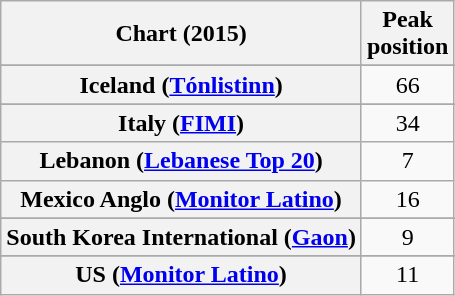<table class="wikitable sortable plainrowheaders" style="text-align:center;">
<tr>
<th>Chart (2015)</th>
<th>Peak<br>position</th>
</tr>
<tr>
</tr>
<tr>
</tr>
<tr>
</tr>
<tr>
</tr>
<tr>
</tr>
<tr>
</tr>
<tr>
</tr>
<tr>
</tr>
<tr>
</tr>
<tr>
</tr>
<tr>
</tr>
<tr>
</tr>
<tr>
</tr>
<tr>
</tr>
<tr>
<th scope="row">Iceland (<a href='#'>Tónlistinn</a>)</th>
<td>66</td>
</tr>
<tr>
</tr>
<tr>
</tr>
<tr>
<th scope="row">Italy (<a href='#'>FIMI</a>)</th>
<td>34</td>
</tr>
<tr>
<th scope="row">Lebanon (<a href='#'>Lebanese Top 20</a>)</th>
<td>7</td>
</tr>
<tr>
<th scope="row">Mexico Anglo (<a href='#'>Monitor Latino</a>)</th>
<td>16</td>
</tr>
<tr>
</tr>
<tr>
</tr>
<tr>
</tr>
<tr>
</tr>
<tr>
</tr>
<tr>
</tr>
<tr>
</tr>
<tr>
</tr>
<tr>
</tr>
<tr>
<th scope="row">South Korea International (<a href='#'>Gaon</a>)</th>
<td>9</td>
</tr>
<tr>
</tr>
<tr>
</tr>
<tr>
</tr>
<tr>
</tr>
<tr>
</tr>
<tr>
</tr>
<tr>
</tr>
<tr>
</tr>
<tr>
</tr>
<tr>
</tr>
<tr>
</tr>
<tr>
<th scope="row">US (<a href='#'>Monitor Latino</a>)</th>
<td align="center">11</td>
</tr>
</table>
